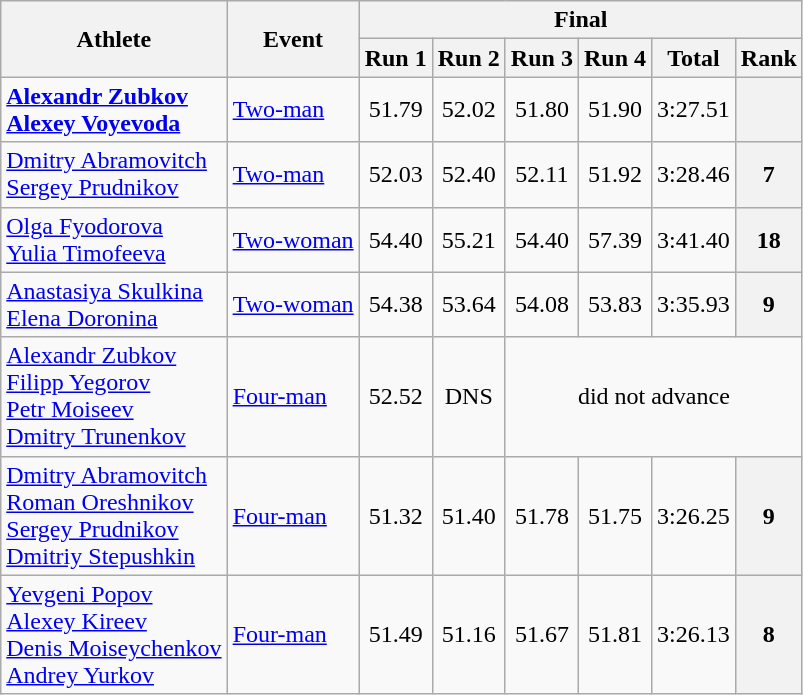<table class="wikitable">
<tr>
<th rowspan="2">Athlete</th>
<th rowspan="2">Event</th>
<th colspan="6">Final</th>
</tr>
<tr>
<th>Run 1</th>
<th>Run 2</th>
<th>Run 3</th>
<th>Run 4</th>
<th>Total</th>
<th>Rank</th>
</tr>
<tr>
<td><strong><a href='#'>Alexandr Zubkov</a><br><a href='#'>Alexey Voyevoda</a></strong></td>
<td><a href='#'>Two-man</a></td>
<td align="center">51.79</td>
<td align="center">52.02</td>
<td align="center">51.80</td>
<td align="center">51.90</td>
<td align="center">3:27.51</td>
<th align="center"></th>
</tr>
<tr>
<td><a href='#'>Dmitry Abramovitch</a><br><a href='#'>Sergey Prudnikov</a></td>
<td><a href='#'>Two-man</a></td>
<td align="center">52.03</td>
<td align="center">52.40</td>
<td align="center">52.11</td>
<td align="center">51.92</td>
<td align="center">3:28.46</td>
<th align="center">7</th>
</tr>
<tr>
<td><a href='#'>Olga Fyodorova</a><br><a href='#'>Yulia Timofeeva</a></td>
<td><a href='#'>Two-woman</a></td>
<td align="center">54.40</td>
<td align="center">55.21</td>
<td align="center">54.40</td>
<td align="center">57.39</td>
<td align="center">3:41.40</td>
<th align="center">18</th>
</tr>
<tr>
<td><a href='#'>Anastasiya Skulkina</a><br><a href='#'>Elena Doronina</a></td>
<td><a href='#'>Two-woman</a></td>
<td align="center">54.38</td>
<td align="center">53.64</td>
<td align="center">54.08</td>
<td align="center">53.83</td>
<td align="center">3:35.93</td>
<th align="center">9</th>
</tr>
<tr>
<td><a href='#'>Alexandr Zubkov</a><br><a href='#'>Filipp Yegorov</a><br><a href='#'>Petr Moiseev</a><br><a href='#'>Dmitry Trunenkov</a></td>
<td><a href='#'>Four-man</a></td>
<td align="center">52.52</td>
<td align="center">DNS</td>
<td align="center" colspan=4>did not advance</td>
</tr>
<tr>
<td><a href='#'>Dmitry Abramovitch</a><br><a href='#'>Roman Oreshnikov</a><br><a href='#'>Sergey Prudnikov</a><br><a href='#'>Dmitriy Stepushkin</a></td>
<td><a href='#'>Four-man</a></td>
<td align="center">51.32</td>
<td align="center">51.40</td>
<td align="center">51.78</td>
<td align="center">51.75</td>
<td align="center">3:26.25</td>
<th align="center">9</th>
</tr>
<tr>
<td><a href='#'>Yevgeni Popov</a><br><a href='#'>Alexey Kireev</a><br><a href='#'>Denis Moiseychenkov</a><br><a href='#'>Andrey Yurkov</a></td>
<td><a href='#'>Four-man</a></td>
<td align="center">51.49</td>
<td align="center">51.16</td>
<td align="center">51.67</td>
<td align="center">51.81</td>
<td align="center">3:26.13</td>
<th align="center">8</th>
</tr>
</table>
